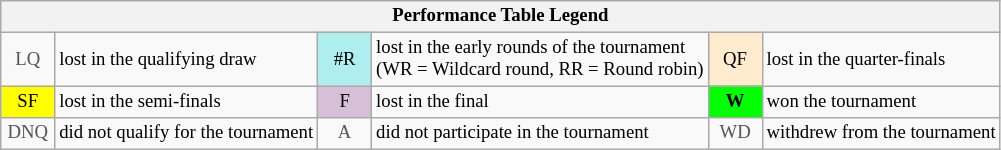<table class="wikitable" style="font-size:78%;">
<tr style="background:#efefef;">
<th colspan="6">Performance Table Legend</th>
</tr>
<tr>
<td style="color:#555555; text-align:center; width:30px;">LQ</td>
<td>lost in the qualifying draw</td>
<td style="text-align:center; background:#afeeee;">#R</td>
<td>lost in the early rounds of the tournament<br>(WR = Wildcard round, RR = Round robin)</td>
<td style="text-align:center; background:#ffebcd;">QF</td>
<td>lost in the quarter-finals</td>
</tr>
<tr>
<td style="text-align:center; background:yellow;">SF</td>
<td>lost in the semi-finals</td>
<td style="text-align:center; background:thistle;">F</td>
<td>lost in the final</td>
<td style="text-align:center; background:#0f0;"><strong>W</strong></td>
<td>won the tournament</td>
</tr>
<tr>
<td style="color:#555555; text-align:center; width:30px;">DNQ</td>
<td>did not qualify for the tournament</td>
<td style="color:#555555; text-align:center; width:30px;">A</td>
<td>did not participate in the tournament</td>
<td style="color:#555555; text-align:center; width:30px;">WD</td>
<td>withdrew from the tournament</td>
</tr>
</table>
